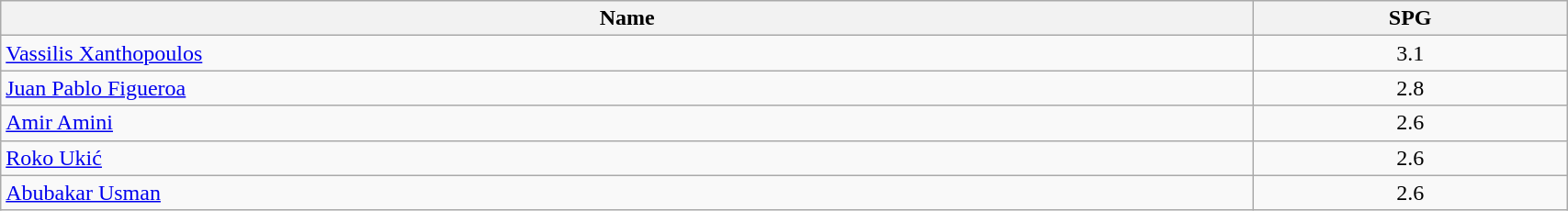<table class=wikitable width="90%">
<tr>
<th width="80%">Name</th>
<th width="20%">SPG</th>
</tr>
<tr>
<td> <a href='#'>Vassilis Xanthopoulos</a></td>
<td align=center>3.1</td>
</tr>
<tr>
<td> <a href='#'>Juan Pablo Figueroa</a></td>
<td align=center>2.8</td>
</tr>
<tr>
<td> <a href='#'>Amir Amini</a></td>
<td align=center>2.6</td>
</tr>
<tr>
<td> <a href='#'>Roko Ukić</a></td>
<td align=center>2.6</td>
</tr>
<tr>
<td> <a href='#'>Abubakar Usman</a></td>
<td align=center>2.6</td>
</tr>
</table>
